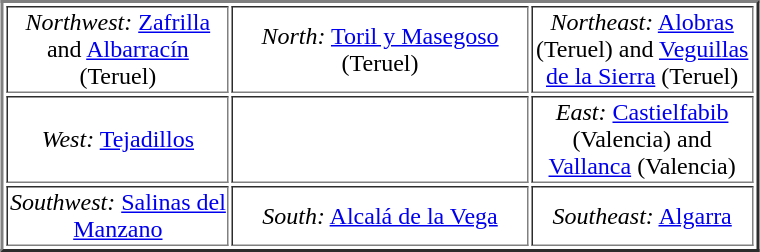<table align="center" border="2" width="40%">
<tr>
<td align="center" width="30%"><em>Northwest:</em> <a href='#'>Zafrilla</a> and <a href='#'>Albarracín</a> (Teruel)</td>
<td align="center" width="40%"><em>North:</em> <a href='#'>Toril y Masegoso</a> (Teruel)</td>
<td align="center" width="30%"><em>Northeast:</em> <a href='#'>Alobras</a> (Teruel) and <a href='#'>Veguillas de la Sierra</a> (Teruel)</td>
</tr>
<tr>
<td align="center" width="30%"><em>West:</em> <a href='#'>Tejadillos</a></td>
<td align="center" width="40%"></td>
<td align="center" width="30%"><em>East:</em> <a href='#'>Castielfabib</a> (Valencia) and <a href='#'>Vallanca</a> (Valencia)</td>
</tr>
<tr>
<td align="center" width="30%"><em>Southwest:</em> <a href='#'>Salinas del Manzano</a></td>
<td align="center" width="40%"><em>South:</em> <a href='#'>Alcalá de la Vega</a></td>
<td align="center" width="10%"><em>Southeast:</em> <a href='#'>Algarra</a></td>
</tr>
</table>
